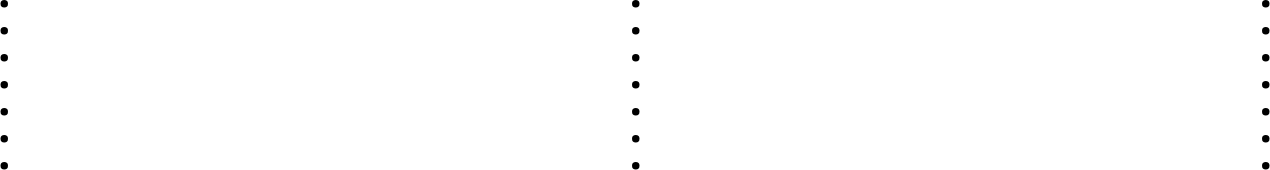<table width=100%>
<tr>
<td valign=top><br><ul><li></li><li></li><li></li><li></li><li></li><li></li><li></li></ul></td>
<td valign=top><br><ul><li></li><li></li><li></li><li></li><li></li><li></li><li></li></ul></td>
<td valign=top><br><ul><li></li><li></li><li></li><li></li><li></li><li></li><li></li></ul></td>
</tr>
</table>
